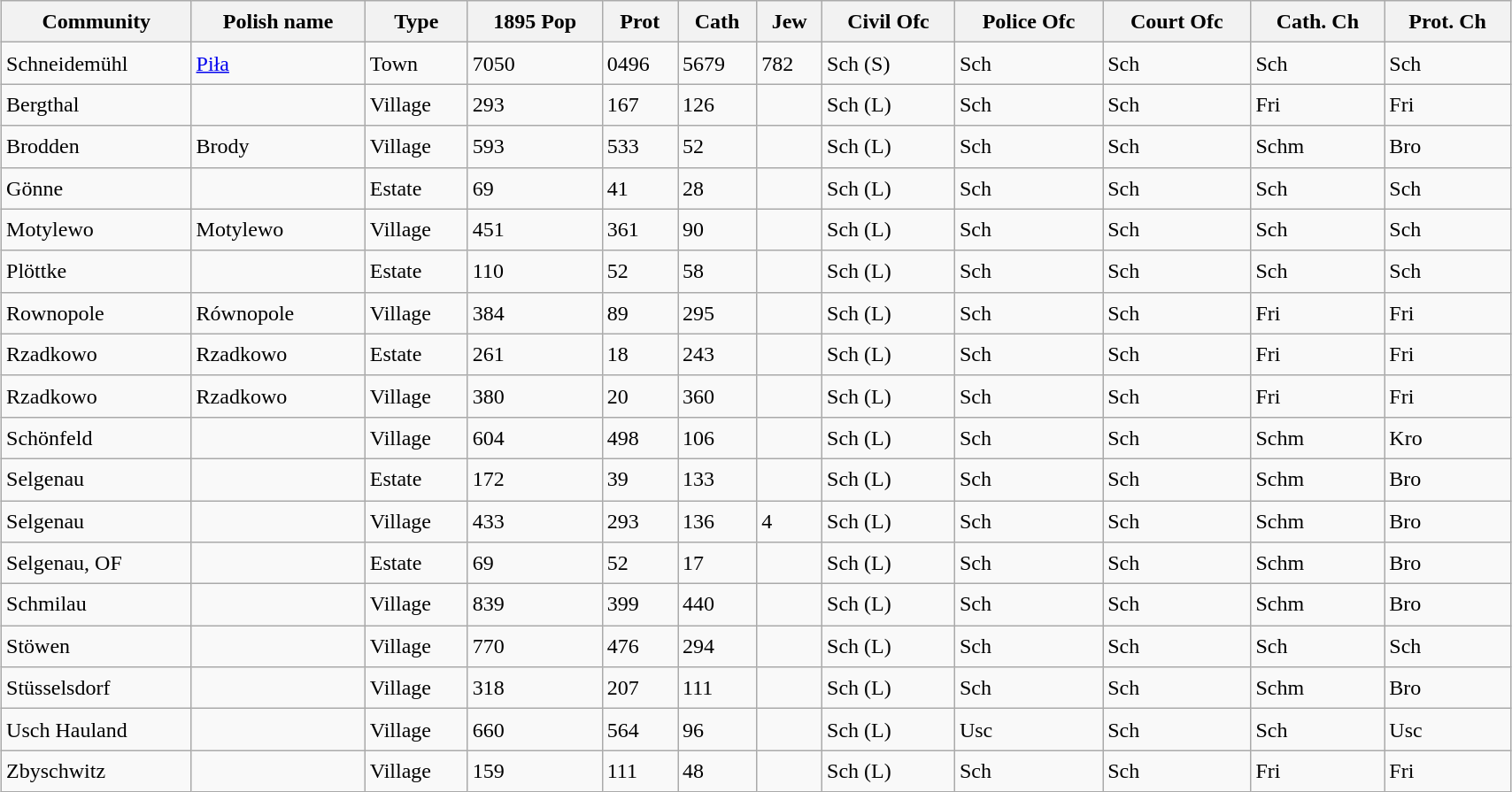<table class="wikitable sortable" style="width:90%; border:0px;t ext-align:left; line-height:150%; margin: 1em auto 1em auto;">
<tr>
<th scope="col">Community</th>
<th scope="col">Polish name</th>
<th scope="col">Type</th>
<th scope="col">1895 Pop</th>
<th scope="col">Prot</th>
<th scope="col">Cath</th>
<th scope="col">Jew</th>
<th scope="col">Civil Ofc</th>
<th scope="col">Police Ofc</th>
<th scope="col">Court Ofc</th>
<th scope="col">Cath. Ch</th>
<th scope="col">Prot. Ch</th>
</tr>
<tr>
<td>Schneidemühl</td>
<td scope="row"><a href='#'>Piła</a></td>
<td>Town</td>
<td>7050</td>
<td>0496</td>
<td>5679</td>
<td>782</td>
<td>Sch (S)</td>
<td>Sch</td>
<td>Sch</td>
<td>Sch</td>
<td>Sch</td>
</tr>
<tr>
<td scope="row">Bergthal</td>
<td></td>
<td>Village</td>
<td>293</td>
<td>167</td>
<td>126</td>
<td></td>
<td>Sch (L)</td>
<td>Sch</td>
<td>Sch</td>
<td>Fri</td>
<td>Fri</td>
</tr>
<tr>
<td scope="row">Brodden</td>
<td>Brody</td>
<td>Village</td>
<td>593</td>
<td>533</td>
<td>52</td>
<td></td>
<td>Sch (L)</td>
<td>Sch</td>
<td>Sch</td>
<td>Schm</td>
<td>Bro</td>
</tr>
<tr>
<td scope="row">Gönne</td>
<td></td>
<td>Estate</td>
<td>69</td>
<td>41</td>
<td>28</td>
<td></td>
<td>Sch (L)</td>
<td>Sch</td>
<td>Sch</td>
<td>Sch</td>
<td>Sch</td>
</tr>
<tr>
<td scope="row">Motylewo</td>
<td>Motylewo</td>
<td>Village</td>
<td>451</td>
<td>361</td>
<td>90</td>
<td></td>
<td>Sch (L)</td>
<td>Sch</td>
<td>Sch</td>
<td>Sch</td>
<td>Sch</td>
</tr>
<tr>
<td scope="row">Plöttke</td>
<td></td>
<td>Estate</td>
<td>110</td>
<td>52</td>
<td>58</td>
<td></td>
<td>Sch (L)</td>
<td>Sch</td>
<td>Sch</td>
<td>Sch</td>
<td>Sch</td>
</tr>
<tr>
<td scope="row">Rownopole</td>
<td>Równopole</td>
<td>Village</td>
<td>384</td>
<td>89</td>
<td>295</td>
<td></td>
<td>Sch (L)</td>
<td>Sch</td>
<td>Sch</td>
<td>Fri</td>
<td>Fri</td>
</tr>
<tr>
<td scope="row">Rzadkowo</td>
<td>Rzadkowo</td>
<td>Estate</td>
<td>261</td>
<td>18</td>
<td>243</td>
<td></td>
<td>Sch (L)</td>
<td>Sch</td>
<td>Sch</td>
<td>Fri</td>
<td>Fri</td>
</tr>
<tr>
<td scope="row">Rzadkowo</td>
<td>Rzadkowo</td>
<td>Village</td>
<td>380</td>
<td>20</td>
<td>360</td>
<td></td>
<td>Sch (L)</td>
<td>Sch</td>
<td>Sch</td>
<td>Fri</td>
<td>Fri</td>
</tr>
<tr>
<td scope="row">Schönfeld</td>
<td></td>
<td>Village</td>
<td>604</td>
<td>498</td>
<td>106</td>
<td></td>
<td>Sch (L)</td>
<td>Sch</td>
<td>Sch</td>
<td>Schm</td>
<td>Kro</td>
</tr>
<tr>
<td scope="row">Selgenau</td>
<td></td>
<td>Estate</td>
<td>172</td>
<td>39</td>
<td>133</td>
<td></td>
<td>Sch (L)</td>
<td>Sch</td>
<td>Sch</td>
<td>Schm</td>
<td>Bro</td>
</tr>
<tr>
<td scope="row">Selgenau</td>
<td></td>
<td>Village</td>
<td>433</td>
<td>293</td>
<td>136</td>
<td>4</td>
<td>Sch (L)</td>
<td>Sch</td>
<td>Sch</td>
<td>Schm</td>
<td>Bro</td>
</tr>
<tr>
<td scope="row">Selgenau, OF</td>
<td></td>
<td>Estate</td>
<td>69</td>
<td>52</td>
<td>17</td>
<td></td>
<td>Sch (L)</td>
<td>Sch</td>
<td>Sch</td>
<td>Schm</td>
<td>Bro</td>
</tr>
<tr>
<td scope="row">Schmilau</td>
<td></td>
<td>Village</td>
<td>839</td>
<td>399</td>
<td>440</td>
<td></td>
<td>Sch (L)</td>
<td>Sch</td>
<td>Sch</td>
<td>Schm</td>
<td>Bro</td>
</tr>
<tr>
<td scope="row">Stöwen</td>
<td></td>
<td>Village</td>
<td>770</td>
<td>476</td>
<td>294</td>
<td></td>
<td>Sch (L)</td>
<td>Sch</td>
<td>Sch</td>
<td>Sch</td>
<td>Sch</td>
</tr>
<tr>
<td scope="row">Stüsselsdorf</td>
<td></td>
<td>Village</td>
<td>318</td>
<td>207</td>
<td>111</td>
<td></td>
<td>Sch (L)</td>
<td>Sch</td>
<td>Sch</td>
<td>Schm</td>
<td>Bro</td>
</tr>
<tr>
<td scope="row">Usch Hauland</td>
<td></td>
<td>Village</td>
<td>660</td>
<td>564</td>
<td>96</td>
<td></td>
<td>Sch (L)</td>
<td>Usc</td>
<td>Sch</td>
<td>Sch</td>
<td>Usc</td>
</tr>
<tr>
<td scope="row">Zbyschwitz</td>
<td></td>
<td>Village</td>
<td>159</td>
<td>111</td>
<td>48</td>
<td></td>
<td>Sch (L)</td>
<td>Sch</td>
<td>Sch</td>
<td>Fri</td>
<td>Fri</td>
</tr>
<tr>
</tr>
</table>
